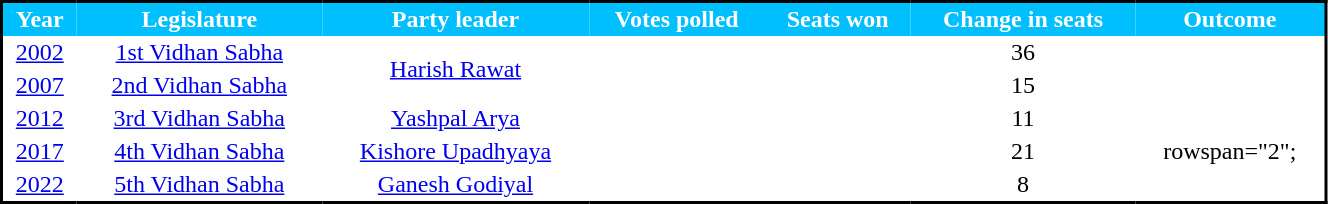<table class="sortable" cellspacing="0" cellpadding="2" style="border-collapse: collapse; border: 2px #000000 solid; font-size: x-big; width:70%; border:1">
<tr style="background-color:#00BFFF; color:white">
<th>Year</th>
<th>Legislature</th>
<th>Party leader</th>
<th>Votes polled</th>
<th>Seats won</th>
<th>Change in seats</th>
<th>Outcome</th>
</tr>
<tr style="text-align:center;">
<td><a href='#'>2002</a></td>
<td><a href='#'>1st Vidhan Sabha</a></td>
<td rowspan="2"><a href='#'>Harish Rawat</a></td>
<td></td>
<td></td>
<td> 36</td>
<td></td>
</tr>
<tr style="text-align:center;">
<td><a href='#'>2007</a></td>
<td><a href='#'>2nd Vidhan Sabha</a></td>
<td></td>
<td></td>
<td> 15</td>
<td></td>
</tr>
<tr style="text-align:center;">
<td><a href='#'>2012</a></td>
<td><a href='#'>3rd Vidhan Sabha</a></td>
<td><a href='#'>Yashpal Arya</a></td>
<td></td>
<td></td>
<td> 11</td>
<td></td>
</tr>
<tr style="text-align:center;">
<td><a href='#'>2017</a></td>
<td><a href='#'>4th Vidhan Sabha</a></td>
<td><a href='#'>Kishore Upadhyaya</a></td>
<td></td>
<td></td>
<td> 21</td>
<td>rowspan="2"; </td>
</tr>
<tr style="text-align:center;">
<td><a href='#'>2022</a></td>
<td><a href='#'>5th Vidhan Sabha</a></td>
<td><a href='#'>Ganesh Godiyal</a></td>
<td></td>
<td></td>
<td> 8</td>
</tr>
</table>
